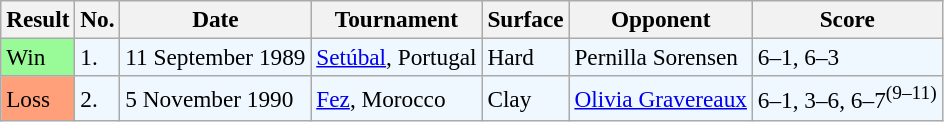<table class="sortable wikitable" style=font-size:97%>
<tr>
<th>Result</th>
<th>No.</th>
<th>Date</th>
<th>Tournament</th>
<th>Surface</th>
<th>Opponent</th>
<th>Score</th>
</tr>
<tr style="background:#f0f8ff;">
<td style="background:#98fb98;">Win</td>
<td>1.</td>
<td>11 September 1989</td>
<td><a href='#'>Setúbal</a>, Portugal</td>
<td>Hard</td>
<td> Pernilla Sorensen</td>
<td>6–1, 6–3</td>
</tr>
<tr style="background:#f0f8ff;">
<td style="background:#ffa07a;">Loss</td>
<td>2.</td>
<td>5 November 1990</td>
<td><a href='#'>Fez</a>, Morocco</td>
<td>Clay</td>
<td> <a href='#'>Olivia Gravereaux</a></td>
<td>6–1, 3–6, 6–7<sup>(9–11)</sup></td>
</tr>
</table>
